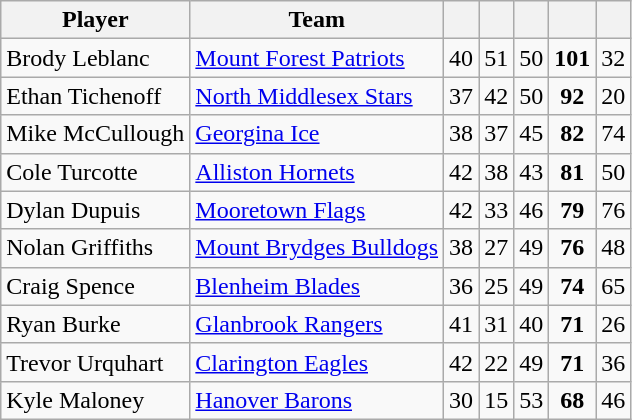<table class="wikitable" style="text-align:center">
<tr>
<th width:30%;">Player</th>
<th width:30%;">Team</th>
<th width:7.5%;"></th>
<th width:7.5%;"></th>
<th width:7.5%;"></th>
<th width:7.5%;"></th>
<th width:7.5%;"></th>
</tr>
<tr>
<td align=left>Brody Leblanc</td>
<td align=left><a href='#'>Mount Forest Patriots</a></td>
<td>40</td>
<td>51</td>
<td>50</td>
<td><strong>101</strong></td>
<td>32</td>
</tr>
<tr>
<td align=left>Ethan Tichenoff</td>
<td align=left><a href='#'>North Middlesex Stars</a></td>
<td>37</td>
<td>42</td>
<td>50</td>
<td><strong>92</strong></td>
<td>20</td>
</tr>
<tr>
<td align=left>Mike McCullough</td>
<td align=left><a href='#'>Georgina Ice</a></td>
<td>38</td>
<td>37</td>
<td>45</td>
<td><strong>82</strong></td>
<td>74</td>
</tr>
<tr>
<td align=left>Cole Turcotte</td>
<td align=left><a href='#'>Alliston Hornets</a></td>
<td>42</td>
<td>38</td>
<td>43</td>
<td><strong>81</strong></td>
<td>50</td>
</tr>
<tr>
<td align=left>Dylan Dupuis</td>
<td align=left><a href='#'>Mooretown Flags</a></td>
<td>42</td>
<td>33</td>
<td>46</td>
<td><strong>79</strong></td>
<td>76</td>
</tr>
<tr>
<td align=left>Nolan Griffiths</td>
<td align=left><a href='#'>Mount Brydges Bulldogs</a></td>
<td>38</td>
<td>27</td>
<td>49</td>
<td><strong>76</strong></td>
<td>48</td>
</tr>
<tr>
<td align=left>Craig Spence</td>
<td align=left><a href='#'>Blenheim Blades</a></td>
<td>36</td>
<td>25</td>
<td>49</td>
<td><strong>74</strong></td>
<td>65</td>
</tr>
<tr>
<td align=left>Ryan Burke</td>
<td align=left><a href='#'>Glanbrook Rangers</a></td>
<td>41</td>
<td>31</td>
<td>40</td>
<td><strong>71</strong></td>
<td>26</td>
</tr>
<tr>
<td align=left>Trevor Urquhart</td>
<td align=left><a href='#'>Clarington Eagles</a></td>
<td>42</td>
<td>22</td>
<td>49</td>
<td><strong>71</strong></td>
<td>36</td>
</tr>
<tr>
<td align=left>Kyle Maloney</td>
<td align=left><a href='#'>Hanover Barons</a></td>
<td>30</td>
<td>15</td>
<td>53</td>
<td><strong>68</strong></td>
<td>46</td>
</tr>
</table>
